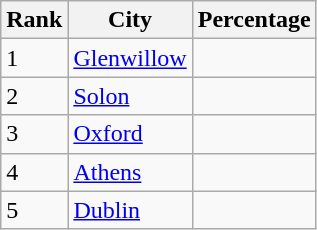<table class="wikitable sortable">
<tr>
<th>Rank</th>
<th>City</th>
<th>Percentage</th>
</tr>
<tr>
<td>1</td>
<td><a href='#'>Glenwillow</a></td>
<td align=right></td>
</tr>
<tr>
<td>2</td>
<td><a href='#'>Solon</a></td>
<td align=right></td>
</tr>
<tr>
<td>3</td>
<td><a href='#'>Oxford</a></td>
<td align=right></td>
</tr>
<tr>
<td>4</td>
<td><a href='#'>Athens</a></td>
<td align=right></td>
</tr>
<tr>
<td>5</td>
<td><a href='#'>Dublin</a></td>
<td align=right></td>
</tr>
</table>
